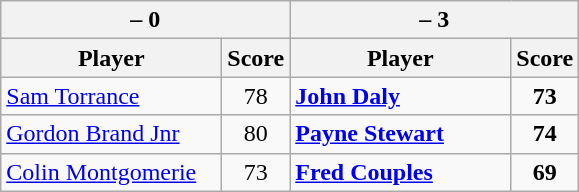<table class=wikitable>
<tr>
<th colspan=2> – 0</th>
<th colspan=2> – 3</th>
</tr>
<tr>
<th width=140>Player</th>
<th>Score</th>
<th width=140>Player</th>
<th>Score</th>
</tr>
<tr>
<td><a href='#'>Sam Torrance</a></td>
<td align=center>78</td>
<td><strong><a href='#'>John Daly</a></strong></td>
<td align=center><strong>73</strong></td>
</tr>
<tr>
<td><a href='#'>Gordon Brand Jnr</a></td>
<td align=center>80</td>
<td><strong><a href='#'>Payne Stewart</a></strong></td>
<td align=center><strong>74</strong></td>
</tr>
<tr>
<td><a href='#'>Colin Montgomerie</a></td>
<td align=center>73</td>
<td><strong><a href='#'>Fred Couples</a></strong></td>
<td align=center><strong>69</strong></td>
</tr>
</table>
